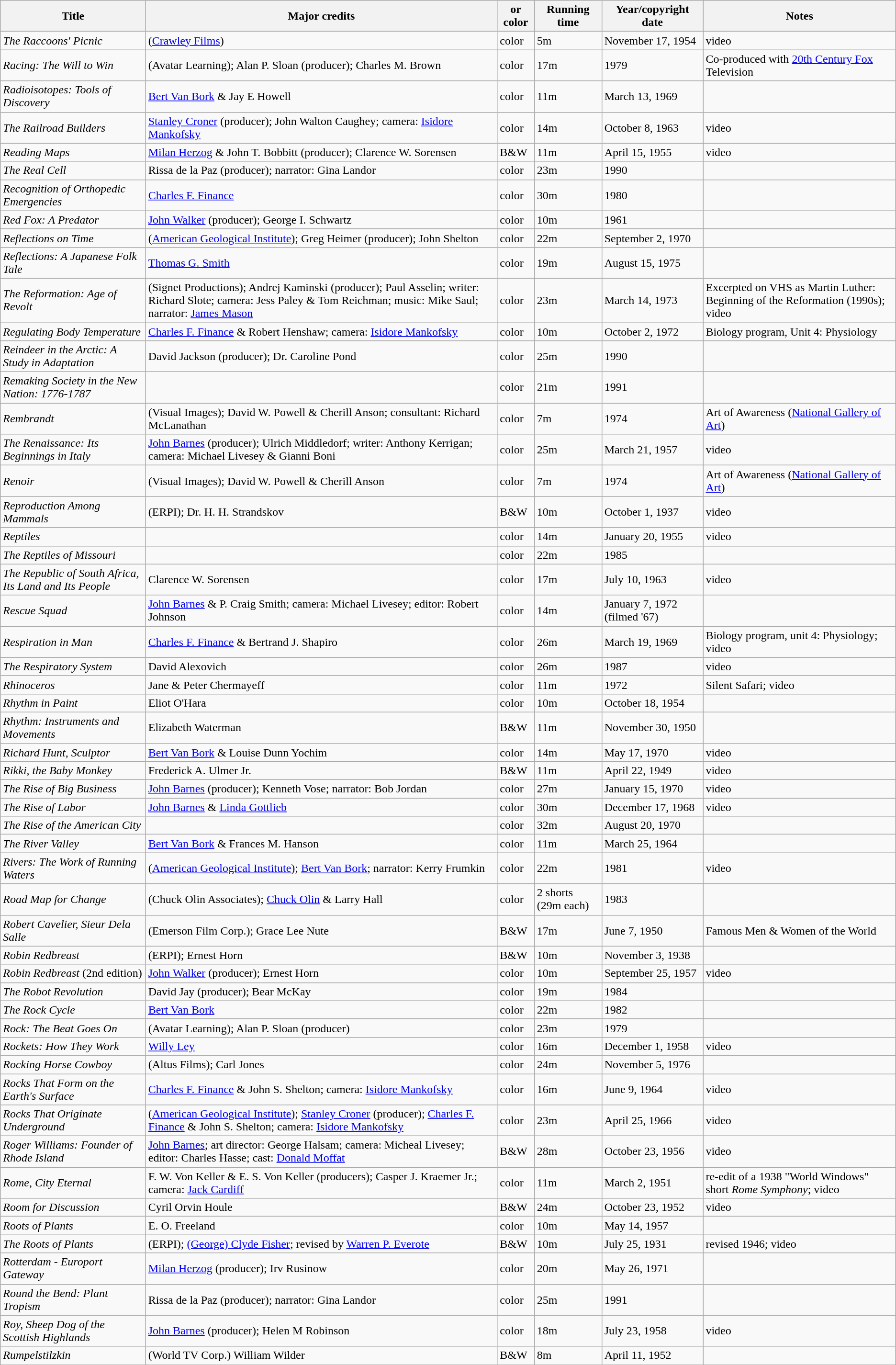<table class="wikitable sortable" border="1">
<tr>
<th>Title</th>
<th>Major credits</th>
<th> or color</th>
<th>Running time</th>
<th>Year/copyright date</th>
<th>Notes</th>
</tr>
<tr>
<td><em>The Raccoons' Picnic</em></td>
<td>(<a href='#'>Crawley Films</a>)</td>
<td>color</td>
<td>5m</td>
<td>November 17, 1954</td>
<td>video </td>
</tr>
<tr>
<td><em>Racing: The Will to Win</em></td>
<td>(Avatar Learning); Alan P. Sloan (producer); Charles M. Brown</td>
<td>color</td>
<td>17m</td>
<td>1979</td>
<td>Co-produced with <a href='#'>20th Century Fox</a> Television</td>
</tr>
<tr>
<td><em>Radioisotopes: Tools of Discovery</em></td>
<td><a href='#'>Bert Van Bork</a> & Jay E Howell</td>
<td>color</td>
<td>11m</td>
<td>March 13, 1969</td>
<td></td>
</tr>
<tr>
<td><em>The Railroad Builders</em></td>
<td><a href='#'>Stanley Croner</a> (producer); John Walton Caughey; camera: <a href='#'>Isidore Mankofsky</a></td>
<td>color</td>
<td>14m</td>
<td>October 8, 1963</td>
<td>video </td>
</tr>
<tr>
<td><em>Reading Maps</em></td>
<td><a href='#'>Milan Herzog</a> & John T. Bobbitt (producer); Clarence W. Sorensen</td>
<td>B&W</td>
<td>11m</td>
<td>April 15, 1955</td>
<td>video </td>
</tr>
<tr>
<td><em>The Real Cell</em></td>
<td>Rissa de la Paz (producer); narrator: Gina Landor</td>
<td>color</td>
<td>23m</td>
<td>1990</td>
<td></td>
</tr>
<tr>
<td><em>Recognition of Orthopedic Emergencies</em></td>
<td><a href='#'>Charles F. Finance</a></td>
<td>color</td>
<td>30m</td>
<td>1980</td>
<td></td>
</tr>
<tr>
<td><em>Red Fox: A Predator</em></td>
<td><a href='#'>John Walker</a> (producer); George I. Schwartz</td>
<td>color</td>
<td>10m</td>
<td>1961</td>
<td></td>
</tr>
<tr>
<td><em>Reflections on Time</em></td>
<td>(<a href='#'>American Geological Institute</a>); Greg Heimer (producer); John Shelton</td>
<td>color</td>
<td>22m</td>
<td>September 2, 1970</td>
<td></td>
</tr>
<tr>
<td><em>Reflections: A Japanese Folk Tale</em></td>
<td><a href='#'>Thomas G. Smith</a></td>
<td>color</td>
<td>19m</td>
<td>August 15, 1975</td>
<td></td>
</tr>
<tr>
<td><em>The Reformation: Age of Revolt</em></td>
<td>(Signet Productions); Andrej Kaminski (producer); Paul Asselin; writer: Richard Slote; camera: Jess Paley & Tom Reichman; music: Mike Saul; narrator: <a href='#'>James Mason</a></td>
<td>color</td>
<td>23m</td>
<td>March 14, 1973</td>
<td>Excerpted on VHS as Martin Luther: Beginning of the Reformation (1990s); video </td>
</tr>
<tr>
<td><em>Regulating Body Temperature</em></td>
<td><a href='#'>Charles F. Finance</a> & Robert Henshaw; camera: <a href='#'>Isidore Mankofsky</a></td>
<td>color</td>
<td>10m</td>
<td>October 2, 1972</td>
<td>Biology program, Unit 4: Physiology</td>
</tr>
<tr>
<td><em>Reindeer in the Arctic: A Study in Adaptation</em></td>
<td>David Jackson (producer); Dr. Caroline Pond</td>
<td>color</td>
<td>25m</td>
<td>1990</td>
<td></td>
</tr>
<tr>
<td><em>Remaking Society in the New Nation: 1776-1787</em></td>
<td></td>
<td>color</td>
<td>21m</td>
<td>1991</td>
<td></td>
</tr>
<tr>
<td><em>Rembrandt</em></td>
<td>(Visual Images); David W. Powell & Cherill Anson; consultant: Richard McLanathan</td>
<td>color</td>
<td>7m</td>
<td>1974</td>
<td>Art of Awareness (<a href='#'>National Gallery of Art</a>)</td>
</tr>
<tr>
<td><em>The Renaissance: Its Beginnings in Italy</em></td>
<td><a href='#'>John Barnes</a> (producer); Ulrich Middledorf; writer: Anthony Kerrigan; camera: Michael Livesey & Gianni Boni</td>
<td>color</td>
<td>25m</td>
<td>March 21, 1957</td>
<td>video </td>
</tr>
<tr>
<td><em>Renoir</em></td>
<td>(Visual Images); David W. Powell & Cherill Anson</td>
<td>color</td>
<td>7m</td>
<td>1974</td>
<td>Art of Awareness (<a href='#'>National Gallery of Art</a>)</td>
</tr>
<tr>
<td><em>Reproduction Among Mammals</em></td>
<td>(ERPI); Dr. H. H. Strandskov</td>
<td>B&W</td>
<td>10m</td>
<td>October 1, 1937</td>
<td>video </td>
</tr>
<tr>
<td><em>Reptiles</em></td>
<td></td>
<td>color</td>
<td>14m</td>
<td>January 20, 1955</td>
<td>video </td>
</tr>
<tr>
<td><em>The Reptiles of Missouri</em></td>
<td></td>
<td>color</td>
<td>22m</td>
<td>1985</td>
<td></td>
</tr>
<tr>
<td><em>The Republic of South Africa, Its Land and Its People</em></td>
<td>Clarence W. Sorensen</td>
<td>color</td>
<td>17m</td>
<td>July 10, 1963</td>
<td>video </td>
</tr>
<tr>
<td><em>Rescue Squad</em></td>
<td><a href='#'>John Barnes</a> & P. Craig Smith; camera: Michael Livesey; editor: Robert Johnson</td>
<td>color</td>
<td>14m</td>
<td>January 7, 1972 (filmed '67)</td>
<td></td>
</tr>
<tr>
<td><em>Respiration in Man</em></td>
<td><a href='#'>Charles F. Finance</a> & Bertrand J. Shapiro</td>
<td>color</td>
<td>26m</td>
<td>March 19, 1969</td>
<td>Biology program, unit 4: Physiology; video </td>
</tr>
<tr>
<td><em>The Respiratory System</em></td>
<td>David Alexovich</td>
<td>color</td>
<td>26m</td>
<td>1987</td>
<td>video </td>
</tr>
<tr>
<td><em>Rhinoceros</em></td>
<td>Jane & Peter Chermayeff</td>
<td>color</td>
<td>11m</td>
<td>1972</td>
<td>Silent Safari; video </td>
</tr>
<tr>
<td><em>Rhythm in Paint</em></td>
<td>Eliot O'Hara</td>
<td>color</td>
<td>10m</td>
<td>October 18, 1954</td>
<td></td>
</tr>
<tr>
<td><em>Rhythm: Instruments and Movements</em></td>
<td>Elizabeth Waterman</td>
<td>B&W</td>
<td>11m</td>
<td>November 30, 1950</td>
<td></td>
</tr>
<tr>
<td><em>Richard Hunt, Sculptor</em></td>
<td><a href='#'>Bert Van Bork</a> & Louise Dunn Yochim</td>
<td>color</td>
<td>14m</td>
<td>May 17, 1970</td>
<td>video </td>
</tr>
<tr>
<td><em>Rikki, the Baby Monkey</em></td>
<td>Frederick A. Ulmer Jr.</td>
<td>B&W</td>
<td>11m</td>
<td>April 22, 1949</td>
<td>video </td>
</tr>
<tr>
<td><em>The Rise of Big Business</em></td>
<td><a href='#'>John Barnes</a> (producer); Kenneth Vose; narrator: Bob Jordan</td>
<td>color</td>
<td>27m</td>
<td>January 15, 1970</td>
<td>video </td>
</tr>
<tr>
<td><em>The Rise of Labor</em></td>
<td><a href='#'>John Barnes</a> & <a href='#'>Linda Gottlieb</a></td>
<td>color</td>
<td>30m</td>
<td>December 17, 1968</td>
<td>video </td>
</tr>
<tr>
<td><em>The Rise of the American City</em></td>
<td></td>
<td>color</td>
<td>32m</td>
<td>August 20, 1970</td>
<td></td>
</tr>
<tr>
<td><em>The River Valley</em></td>
<td><a href='#'>Bert Van Bork</a> & Frances M. Hanson</td>
<td>color</td>
<td>11m</td>
<td>March 25, 1964</td>
<td></td>
</tr>
<tr>
<td><em>Rivers: The Work of Running Waters</em></td>
<td>(<a href='#'>American Geological Institute</a>); <a href='#'>Bert Van Bork</a>; narrator: Kerry Frumkin</td>
<td>color</td>
<td>22m</td>
<td>1981</td>
<td>video </td>
</tr>
<tr>
<td><em>Road Map for Change</em></td>
<td>(Chuck Olin Associates); <a href='#'>Chuck Olin</a> & Larry Hall</td>
<td>color</td>
<td>2 shorts (29m each)</td>
<td>1983</td>
<td></td>
</tr>
<tr>
<td><em>Robert Cavelier, Sieur Dela Salle</em></td>
<td>(Emerson Film Corp.); Grace Lee Nute</td>
<td>B&W</td>
<td>17m</td>
<td>June 7, 1950</td>
<td>Famous Men & Women of the World</td>
</tr>
<tr>
<td><em>Robin Redbreast</em></td>
<td>(ERPI); Ernest Horn</td>
<td>B&W</td>
<td>10m</td>
<td>November 3, 1938</td>
<td></td>
</tr>
<tr>
<td><em>Robin Redbreast</em> (2nd edition)</td>
<td><a href='#'>John Walker</a> (producer); Ernest Horn</td>
<td>color</td>
<td>10m</td>
<td>September 25, 1957</td>
<td>video </td>
</tr>
<tr>
<td><em>The Robot Revolution</em></td>
<td>David Jay (producer); Bear McKay</td>
<td>color</td>
<td>19m</td>
<td>1984</td>
<td></td>
</tr>
<tr>
<td><em>The Rock Cycle</em></td>
<td><a href='#'>Bert Van Bork</a></td>
<td>color</td>
<td>22m</td>
<td>1982</td>
<td></td>
</tr>
<tr>
<td><em>Rock: The Beat Goes On</em></td>
<td>(Avatar Learning); Alan P. Sloan (producer)</td>
<td>color</td>
<td>23m</td>
<td>1979</td>
<td></td>
</tr>
<tr>
<td><em>Rockets: How They Work</em></td>
<td><a href='#'>Willy Ley</a></td>
<td>color</td>
<td>16m</td>
<td>December 1, 1958</td>
<td>video </td>
</tr>
<tr>
<td><em>Rocking Horse Cowboy</em></td>
<td>(Altus Films); Carl Jones</td>
<td>color</td>
<td>24m</td>
<td>November 5, 1976</td>
<td></td>
</tr>
<tr>
<td><em>Rocks That Form on the Earth's Surface</em></td>
<td><a href='#'>Charles F. Finance</a> & John S. Shelton; camera: <a href='#'>Isidore Mankofsky</a></td>
<td>color</td>
<td>16m</td>
<td>June 9, 1964</td>
<td>video </td>
</tr>
<tr>
<td><em>Rocks That Originate Underground</em></td>
<td>(<a href='#'>American Geological Institute</a>); <a href='#'>Stanley Croner</a> (producer); <a href='#'>Charles F. Finance</a> & John S. Shelton; camera: <a href='#'>Isidore Mankofsky</a></td>
<td>color</td>
<td>23m</td>
<td>April 25, 1966</td>
<td>video </td>
</tr>
<tr>
<td><em>Roger Williams: Founder of Rhode Island</em></td>
<td><a href='#'>John Barnes</a>; art director: George Halsam; camera: Micheal Livesey; editor: Charles Hasse; cast: <a href='#'>Donald Moffat</a></td>
<td>B&W</td>
<td>28m</td>
<td>October 23, 1956</td>
<td>video </td>
</tr>
<tr>
<td><em>Rome, City Eternal</em></td>
<td>F. W. Von Keller & E. S. Von Keller (producers); Casper J. Kraemer Jr.; camera: <a href='#'>Jack Cardiff</a></td>
<td>color</td>
<td>11m</td>
<td>March 2, 1951</td>
<td>re-edit of a 1938 "World Windows" short <em>Rome Symphony</em>; video </td>
</tr>
<tr>
<td><em>Room for Discussion</em></td>
<td>Cyril Orvin Houle</td>
<td>B&W</td>
<td>24m</td>
<td>October 23, 1952</td>
<td>video </td>
</tr>
<tr>
<td><em>Roots of Plants</em></td>
<td>E. O. Freeland</td>
<td>color</td>
<td>10m</td>
<td>May 14, 1957</td>
<td></td>
</tr>
<tr>
<td><em>The Roots of Plants</em></td>
<td>(ERPI); <a href='#'>(George) Clyde Fisher</a>; revised by <a href='#'>Warren P. Everote</a></td>
<td>B&W</td>
<td>10m</td>
<td>July 25, 1931</td>
<td>revised 1946; video </td>
</tr>
<tr>
<td><em>Rotterdam - Europort Gateway</em></td>
<td><a href='#'>Milan Herzog</a> (producer); Irv Rusinow</td>
<td>color</td>
<td>20m</td>
<td>May 26, 1971</td>
<td></td>
</tr>
<tr>
<td><em>Round the Bend: Plant Tropism</em></td>
<td>Rissa de la Paz (producer); narrator: Gina Landor</td>
<td>color</td>
<td>25m</td>
<td>1991</td>
<td></td>
</tr>
<tr>
<td><em>Roy, Sheep Dog of the Scottish Highlands</em></td>
<td><a href='#'>John Barnes</a> (producer); Helen M Robinson</td>
<td>color</td>
<td>18m</td>
<td>July 23, 1958</td>
<td>video </td>
</tr>
<tr>
<td><em>Rumpelstilzkin</em></td>
<td>(World TV Corp.) William Wilder</td>
<td>B&W</td>
<td>8m</td>
<td>April 11, 1952</td>
<td></td>
</tr>
</table>
